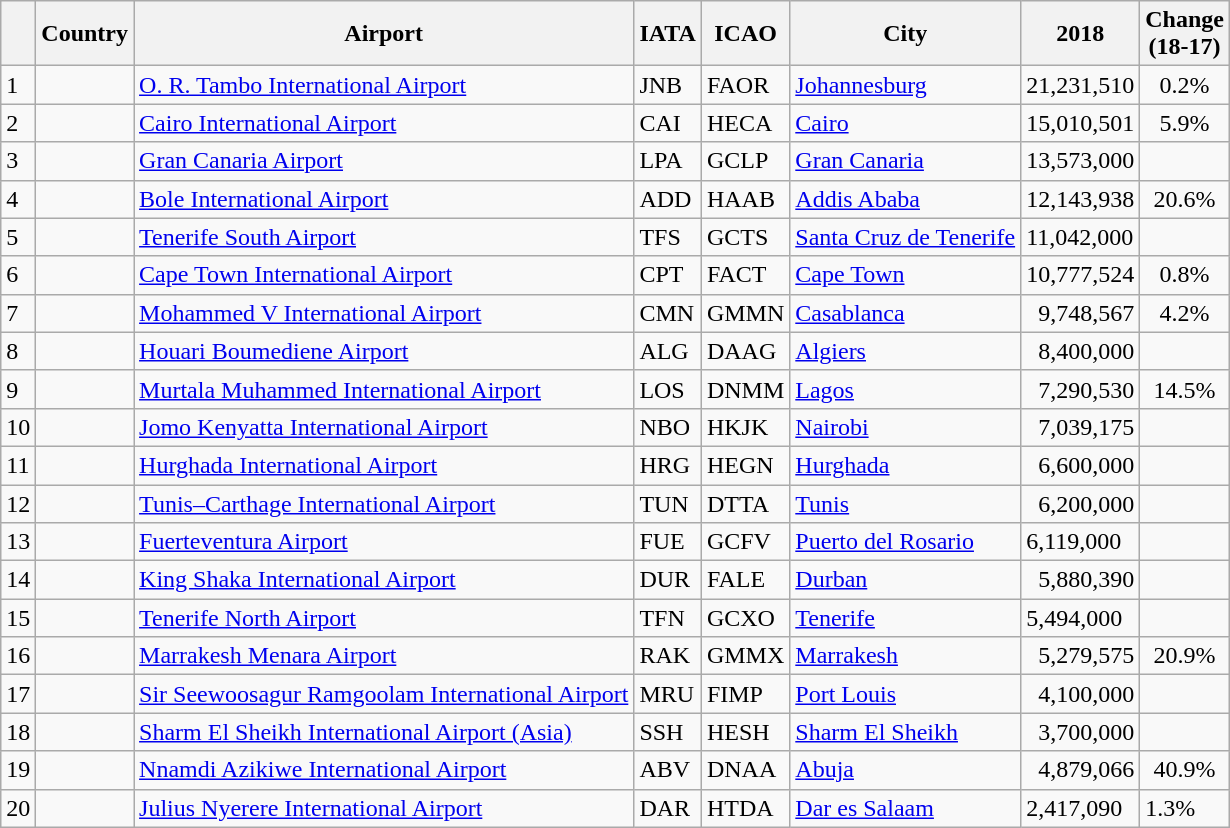<table class="wikitable sortable">
<tr>
<th></th>
<th>Country</th>
<th>Airport</th>
<th>IATA</th>
<th>ICAO</th>
<th>City</th>
<th>2018</th>
<th>Change <br>(18-17)</th>
</tr>
<tr>
<td>1</td>
<td></td>
<td><a href='#'>O. R. Tambo International Airport</a></td>
<td>JNB</td>
<td>FAOR</td>
<td><a href='#'>Johannesburg</a></td>
<td align=right>21,231,510</td>
<td style="text-align:center;">0.2%</td>
</tr>
<tr>
<td>2</td>
<td></td>
<td><a href='#'>Cairo International Airport</a></td>
<td>CAI</td>
<td>HECA</td>
<td><a href='#'>Cairo</a></td>
<td align=right>15,010,501</td>
<td style="text-align:center;">5.9%</td>
</tr>
<tr>
<td>3</td>
<td></td>
<td><a href='#'>Gran Canaria Airport</a></td>
<td>LPA</td>
<td>GCLP</td>
<td><a href='#'>Gran Canaria</a></td>
<td>13,573,000</td>
<td></td>
</tr>
<tr>
<td>4</td>
<td></td>
<td><a href='#'>Bole International Airport</a></td>
<td>ADD</td>
<td>HAAB</td>
<td><a href='#'>Addis Ababa</a></td>
<td align=right>12,143,938</td>
<td style="text-align:center;">20.6%</td>
</tr>
<tr>
<td>5</td>
<td></td>
<td><a href='#'>Tenerife South Airport</a></td>
<td>TFS</td>
<td>GCTS</td>
<td><a href='#'>Santa Cruz de Tenerife</a></td>
<td>11,042,000</td>
<td></td>
</tr>
<tr>
<td>6</td>
<td></td>
<td><a href='#'>Cape Town International Airport</a></td>
<td>CPT</td>
<td>FACT</td>
<td><a href='#'>Cape Town</a></td>
<td align=right>10,777,524</td>
<td style="text-align:center;">0.8%</td>
</tr>
<tr>
<td>7</td>
<td></td>
<td><a href='#'>Mohammed V International Airport</a></td>
<td>CMN</td>
<td>GMMN</td>
<td><a href='#'>Casablanca</a></td>
<td align=right>9,748,567</td>
<td style="text-align:center;">4.2%</td>
</tr>
<tr>
<td>8</td>
<td></td>
<td><a href='#'>Houari Boumediene Airport</a></td>
<td>ALG</td>
<td>DAAG</td>
<td><a href='#'>Algiers</a></td>
<td align=right>8,400,000</td>
<td style="text-align:center;"></td>
</tr>
<tr>
<td>9</td>
<td></td>
<td><a href='#'>Murtala Muhammed International Airport</a></td>
<td>LOS</td>
<td>DNMM</td>
<td><a href='#'>Lagos</a></td>
<td align=right>7,290,530</td>
<td style="text-align:center;">14.5%</td>
</tr>
<tr>
<td>10</td>
<td></td>
<td><a href='#'>Jomo Kenyatta International Airport</a></td>
<td>NBO</td>
<td>HKJK</td>
<td><a href='#'>Nairobi</a></td>
<td align=right>7,039,175</td>
<td style="text-align:center;"></td>
</tr>
<tr>
<td>11</td>
<td></td>
<td><a href='#'>Hurghada International Airport</a></td>
<td>HRG</td>
<td>HEGN</td>
<td><a href='#'>Hurghada</a></td>
<td align=right>6,600,000</td>
<td style="text-align:center;"></td>
</tr>
<tr>
<td>12</td>
<td></td>
<td><a href='#'>Tunis–Carthage International Airport</a></td>
<td>TUN</td>
<td>DTTA</td>
<td><a href='#'>Tunis</a></td>
<td align=right>6,200,000</td>
<td style="text-align:center;"></td>
</tr>
<tr>
<td>13</td>
<td></td>
<td><a href='#'>Fuerteventura Airport</a></td>
<td>FUE</td>
<td>GCFV</td>
<td><a href='#'>Puerto del Rosario</a></td>
<td>6,119,000</td>
<td></td>
</tr>
<tr>
<td>14</td>
<td></td>
<td><a href='#'>King Shaka International Airport</a></td>
<td>DUR</td>
<td>FALE</td>
<td><a href='#'>Durban</a></td>
<td align=right>5,880,390</td>
<td style="text-align:center;"></td>
</tr>
<tr>
<td>15</td>
<td></td>
<td><a href='#'>Tenerife North Airport</a></td>
<td>TFN</td>
<td>GCXO</td>
<td><a href='#'>Tenerife</a></td>
<td>5,494,000</td>
<td></td>
</tr>
<tr>
<td>16</td>
<td></td>
<td><a href='#'>Marrakesh Menara Airport</a></td>
<td>RAK</td>
<td>GMMX</td>
<td><a href='#'>Marrakesh</a></td>
<td align=right>5,279,575</td>
<td style="text-align:center;">20.9%</td>
</tr>
<tr>
<td>17</td>
<td></td>
<td><a href='#'>Sir Seewoosagur Ramgoolam International Airport</a></td>
<td>MRU</td>
<td>FIMP</td>
<td><a href='#'>Port Louis</a></td>
<td align=right>4,100,000</td>
<td style="text-align:center;"></td>
</tr>
<tr>
<td>18</td>
<td></td>
<td><a href='#'>Sharm El Sheikh International Airport (Asia)</a></td>
<td>SSH</td>
<td>HESH</td>
<td><a href='#'>Sharm El Sheikh</a></td>
<td align=right>3,700,000</td>
<td style="text-align:center;"></td>
</tr>
<tr>
<td>19</td>
<td></td>
<td><a href='#'>Nnamdi Azikiwe International Airport</a></td>
<td>ABV</td>
<td>DNAA</td>
<td><a href='#'>Abuja</a></td>
<td align=right>4,879,066</td>
<td style="text-align:center;">40.9%</td>
</tr>
<tr>
<td>20</td>
<td></td>
<td><a href='#'>Julius Nyerere International Airport</a></td>
<td>DAR</td>
<td>HTDA</td>
<td><a href='#'>Dar es Salaam</a></td>
<td>2,417,090</td>
<td>1.3%</td>
</tr>
</table>
